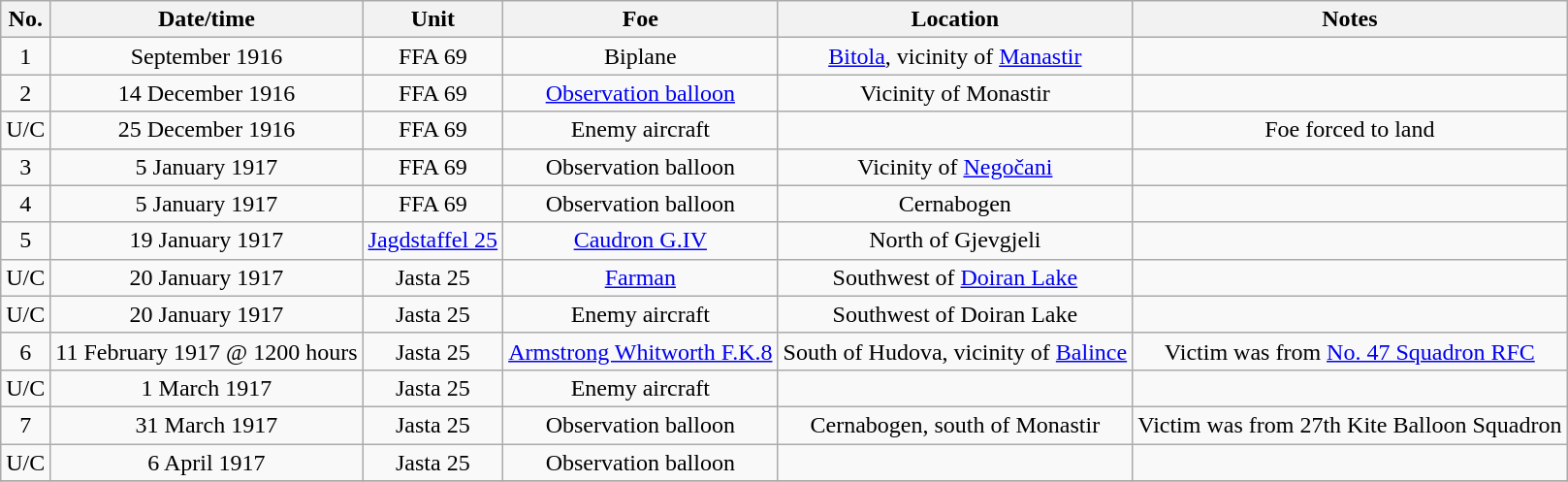<table class="wikitable">
<tr>
<th>No.</th>
<th>Date/time</th>
<th>Unit</th>
<th>Foe</th>
<th>Location</th>
<th>Notes</th>
</tr>
<tr>
<td align="center">1</td>
<td align="center">September 1916</td>
<td align="center">FFA 69</td>
<td align="center">Biplane</td>
<td align="center"><a href='#'>Bitola</a>, vicinity of <a href='#'>Manastir</a></td>
<td align="center"></td>
</tr>
<tr>
<td align="center">2</td>
<td align="center">14 December 1916</td>
<td align="center">FFA 69</td>
<td align="center"><a href='#'>Observation balloon</a></td>
<td align="center">Vicinity of Monastir</td>
<td align="center"></td>
</tr>
<tr>
<td align="center">U/C</td>
<td align="center">25 December 1916</td>
<td align="center">FFA 69</td>
<td align="center">Enemy aircraft</td>
<td align="center"></td>
<td align="center">Foe forced to land</td>
</tr>
<tr>
<td align="center">3</td>
<td align="center">5 January 1917</td>
<td align="center">FFA 69</td>
<td align="center">Observation balloon</td>
<td align="center">Vicinity of <a href='#'>Negočani</a></td>
<td align="center"></td>
</tr>
<tr>
<td align="center">4</td>
<td align="center">5 January 1917</td>
<td align="center">FFA 69</td>
<td align="center">Observation balloon</td>
<td align="center">Cernabogen</td>
<td align="center"></td>
</tr>
<tr>
<td align="center">5</td>
<td align="center">19 January 1917</td>
<td align="center"><a href='#'>Jagdstaffel 25</a></td>
<td align="center"><a href='#'>Caudron G.IV</a></td>
<td align="center">North of Gjevgjeli</td>
<td align="center"></td>
</tr>
<tr>
<td align="center">U/C</td>
<td align="center">20 January 1917</td>
<td align="center">Jasta 25</td>
<td align="center"><a href='#'>Farman</a></td>
<td align="center">Southwest of <a href='#'>Doiran Lake</a></td>
<td align="center"></td>
</tr>
<tr>
<td align="center">U/C</td>
<td align="center">20 January 1917</td>
<td align="center">Jasta 25</td>
<td align="center">Enemy aircraft</td>
<td align="center">Southwest of Doiran Lake</td>
<td align="center"></td>
</tr>
<tr>
<td align="center">6</td>
<td align="center">11 February 1917 @ 1200 hours</td>
<td align="center">Jasta 25</td>
<td align="center"><a href='#'>Armstrong Whitworth F.K.8</a></td>
<td align="center">South of Hudova, vicinity of <a href='#'>Balince</a></td>
<td align="center">Victim was from <a href='#'>No. 47 Squadron RFC</a></td>
</tr>
<tr>
<td align="center">U/C</td>
<td align="center">1 March 1917</td>
<td align="center">Jasta 25</td>
<td align="center">Enemy aircraft</td>
<td align="center"></td>
<td align="center"></td>
</tr>
<tr>
<td align="center">7</td>
<td align="center">31 March 1917</td>
<td align="center">Jasta 25</td>
<td align="center">Observation balloon</td>
<td align="center">Cernabogen, south of Monastir</td>
<td align="center">Victim was from 27th Kite Balloon Squadron</td>
</tr>
<tr>
<td align="center">U/C</td>
<td align="center">6 April 1917</td>
<td align="center">Jasta 25</td>
<td align="center">Observation balloon</td>
<td align="center"></td>
<td align="center"></td>
</tr>
<tr>
</tr>
</table>
